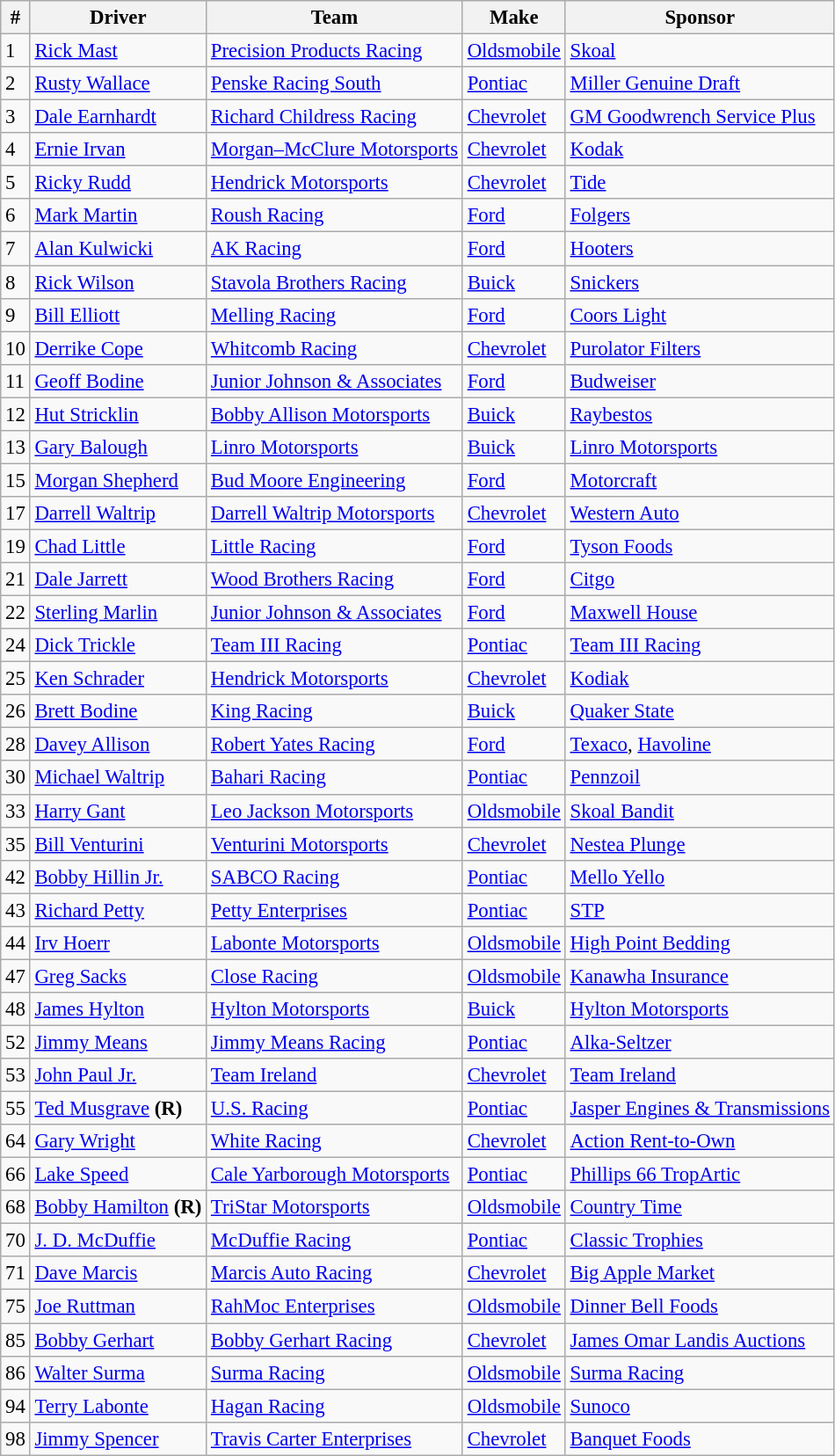<table class="wikitable" style="font-size:95%">
<tr>
<th>#</th>
<th>Driver</th>
<th>Team</th>
<th>Make</th>
<th>Sponsor</th>
</tr>
<tr>
<td>1</td>
<td><a href='#'>Rick Mast</a></td>
<td><a href='#'>Precision Products Racing</a></td>
<td><a href='#'>Oldsmobile</a></td>
<td><a href='#'>Skoal</a></td>
</tr>
<tr>
<td>2</td>
<td><a href='#'>Rusty Wallace</a></td>
<td><a href='#'>Penske Racing South</a></td>
<td><a href='#'>Pontiac</a></td>
<td><a href='#'>Miller Genuine Draft</a></td>
</tr>
<tr>
<td>3</td>
<td><a href='#'>Dale Earnhardt</a></td>
<td><a href='#'>Richard Childress Racing</a></td>
<td><a href='#'>Chevrolet</a></td>
<td><a href='#'>GM Goodwrench Service Plus</a></td>
</tr>
<tr>
<td>4</td>
<td><a href='#'>Ernie Irvan</a></td>
<td><a href='#'>Morgan–McClure Motorsports</a></td>
<td><a href='#'>Chevrolet</a></td>
<td><a href='#'>Kodak</a></td>
</tr>
<tr>
<td>5</td>
<td><a href='#'>Ricky Rudd</a></td>
<td><a href='#'>Hendrick Motorsports</a></td>
<td><a href='#'>Chevrolet</a></td>
<td><a href='#'>Tide</a></td>
</tr>
<tr>
<td>6</td>
<td><a href='#'>Mark Martin</a></td>
<td><a href='#'>Roush Racing</a></td>
<td><a href='#'>Ford</a></td>
<td><a href='#'>Folgers</a></td>
</tr>
<tr>
<td>7</td>
<td><a href='#'>Alan Kulwicki</a></td>
<td><a href='#'>AK Racing</a></td>
<td><a href='#'>Ford</a></td>
<td><a href='#'>Hooters</a></td>
</tr>
<tr>
<td>8</td>
<td><a href='#'>Rick Wilson</a></td>
<td><a href='#'>Stavola Brothers Racing</a></td>
<td><a href='#'>Buick</a></td>
<td><a href='#'>Snickers</a></td>
</tr>
<tr>
<td>9</td>
<td><a href='#'>Bill Elliott</a></td>
<td><a href='#'>Melling Racing</a></td>
<td><a href='#'>Ford</a></td>
<td><a href='#'>Coors Light</a></td>
</tr>
<tr>
<td>10</td>
<td><a href='#'>Derrike Cope</a></td>
<td><a href='#'>Whitcomb Racing</a></td>
<td><a href='#'>Chevrolet</a></td>
<td><a href='#'>Purolator Filters</a></td>
</tr>
<tr>
<td>11</td>
<td><a href='#'>Geoff Bodine</a></td>
<td><a href='#'>Junior Johnson & Associates</a></td>
<td><a href='#'>Ford</a></td>
<td><a href='#'>Budweiser</a></td>
</tr>
<tr>
<td>12</td>
<td><a href='#'>Hut Stricklin</a></td>
<td><a href='#'>Bobby Allison Motorsports</a></td>
<td><a href='#'>Buick</a></td>
<td><a href='#'>Raybestos</a></td>
</tr>
<tr>
<td>13</td>
<td><a href='#'>Gary Balough</a></td>
<td><a href='#'>Linro Motorsports</a></td>
<td><a href='#'>Buick</a></td>
<td><a href='#'>Linro Motorsports</a></td>
</tr>
<tr>
<td>15</td>
<td><a href='#'>Morgan Shepherd</a></td>
<td><a href='#'>Bud Moore Engineering</a></td>
<td><a href='#'>Ford</a></td>
<td><a href='#'>Motorcraft</a></td>
</tr>
<tr>
<td>17</td>
<td><a href='#'>Darrell Waltrip</a></td>
<td><a href='#'>Darrell Waltrip Motorsports</a></td>
<td><a href='#'>Chevrolet</a></td>
<td><a href='#'>Western Auto</a></td>
</tr>
<tr>
<td>19</td>
<td><a href='#'>Chad Little</a></td>
<td><a href='#'>Little Racing</a></td>
<td><a href='#'>Ford</a></td>
<td><a href='#'>Tyson Foods</a></td>
</tr>
<tr>
<td>21</td>
<td><a href='#'>Dale Jarrett</a></td>
<td><a href='#'>Wood Brothers Racing</a></td>
<td><a href='#'>Ford</a></td>
<td><a href='#'>Citgo</a></td>
</tr>
<tr>
<td>22</td>
<td><a href='#'>Sterling Marlin</a></td>
<td><a href='#'>Junior Johnson & Associates</a></td>
<td><a href='#'>Ford</a></td>
<td><a href='#'>Maxwell House</a></td>
</tr>
<tr>
<td>24</td>
<td><a href='#'>Dick Trickle</a></td>
<td><a href='#'>Team III Racing</a></td>
<td><a href='#'>Pontiac</a></td>
<td><a href='#'>Team III Racing</a></td>
</tr>
<tr>
<td>25</td>
<td><a href='#'>Ken Schrader</a></td>
<td><a href='#'>Hendrick Motorsports</a></td>
<td><a href='#'>Chevrolet</a></td>
<td><a href='#'>Kodiak</a></td>
</tr>
<tr>
<td>26</td>
<td><a href='#'>Brett Bodine</a></td>
<td><a href='#'>King Racing</a></td>
<td><a href='#'>Buick</a></td>
<td><a href='#'>Quaker State</a></td>
</tr>
<tr>
<td>28</td>
<td><a href='#'>Davey Allison</a></td>
<td><a href='#'>Robert Yates Racing</a></td>
<td><a href='#'>Ford</a></td>
<td><a href='#'>Texaco</a>, <a href='#'>Havoline</a></td>
</tr>
<tr>
<td>30</td>
<td><a href='#'>Michael Waltrip</a></td>
<td><a href='#'>Bahari Racing</a></td>
<td><a href='#'>Pontiac</a></td>
<td><a href='#'>Pennzoil</a></td>
</tr>
<tr>
<td>33</td>
<td><a href='#'>Harry Gant</a></td>
<td><a href='#'>Leo Jackson Motorsports</a></td>
<td><a href='#'>Oldsmobile</a></td>
<td><a href='#'>Skoal Bandit</a></td>
</tr>
<tr>
<td>35</td>
<td><a href='#'>Bill Venturini</a></td>
<td><a href='#'>Venturini Motorsports</a></td>
<td><a href='#'>Chevrolet</a></td>
<td><a href='#'>Nestea Plunge</a></td>
</tr>
<tr>
<td>42</td>
<td><a href='#'>Bobby Hillin Jr.</a></td>
<td><a href='#'>SABCO Racing</a></td>
<td><a href='#'>Pontiac</a></td>
<td><a href='#'>Mello Yello</a></td>
</tr>
<tr>
<td>43</td>
<td><a href='#'>Richard Petty</a></td>
<td><a href='#'>Petty Enterprises</a></td>
<td><a href='#'>Pontiac</a></td>
<td><a href='#'>STP</a></td>
</tr>
<tr>
<td>44</td>
<td><a href='#'>Irv Hoerr</a></td>
<td><a href='#'>Labonte Motorsports</a></td>
<td><a href='#'>Oldsmobile</a></td>
<td><a href='#'>High Point Bedding</a></td>
</tr>
<tr>
<td>47</td>
<td><a href='#'>Greg Sacks</a></td>
<td><a href='#'>Close Racing</a></td>
<td><a href='#'>Oldsmobile</a></td>
<td><a href='#'>Kanawha Insurance</a></td>
</tr>
<tr>
<td>48</td>
<td><a href='#'>James Hylton</a></td>
<td><a href='#'>Hylton Motorsports</a></td>
<td><a href='#'>Buick</a></td>
<td><a href='#'>Hylton Motorsports</a></td>
</tr>
<tr>
<td>52</td>
<td><a href='#'>Jimmy Means</a></td>
<td><a href='#'>Jimmy Means Racing</a></td>
<td><a href='#'>Pontiac</a></td>
<td><a href='#'>Alka-Seltzer</a></td>
</tr>
<tr>
<td>53</td>
<td><a href='#'>John Paul Jr.</a></td>
<td><a href='#'>Team Ireland</a></td>
<td><a href='#'>Chevrolet</a></td>
<td><a href='#'>Team Ireland</a></td>
</tr>
<tr>
<td>55</td>
<td><a href='#'>Ted Musgrave</a> <strong>(R)</strong></td>
<td><a href='#'>U.S. Racing</a></td>
<td><a href='#'>Pontiac</a></td>
<td><a href='#'>Jasper Engines & Transmissions</a></td>
</tr>
<tr>
<td>64</td>
<td><a href='#'>Gary Wright</a></td>
<td><a href='#'>White Racing</a></td>
<td><a href='#'>Chevrolet</a></td>
<td><a href='#'>Action Rent-to-Own</a></td>
</tr>
<tr>
<td>66</td>
<td><a href='#'>Lake Speed</a></td>
<td><a href='#'>Cale Yarborough Motorsports</a></td>
<td><a href='#'>Pontiac</a></td>
<td><a href='#'>Phillips 66 TropArtic</a></td>
</tr>
<tr>
<td>68</td>
<td><a href='#'>Bobby Hamilton</a> <strong>(R)</strong></td>
<td><a href='#'>TriStar Motorsports</a></td>
<td><a href='#'>Oldsmobile</a></td>
<td><a href='#'>Country Time</a></td>
</tr>
<tr>
<td>70</td>
<td><a href='#'>J. D. McDuffie</a></td>
<td><a href='#'>McDuffie Racing</a></td>
<td><a href='#'>Pontiac</a></td>
<td><a href='#'>Classic Trophies</a></td>
</tr>
<tr>
<td>71</td>
<td><a href='#'>Dave Marcis</a></td>
<td><a href='#'>Marcis Auto Racing</a></td>
<td><a href='#'>Chevrolet</a></td>
<td><a href='#'>Big Apple Market</a></td>
</tr>
<tr>
<td>75</td>
<td><a href='#'>Joe Ruttman</a></td>
<td><a href='#'>RahMoc Enterprises</a></td>
<td><a href='#'>Oldsmobile</a></td>
<td><a href='#'>Dinner Bell Foods</a></td>
</tr>
<tr>
<td>85</td>
<td><a href='#'>Bobby Gerhart</a></td>
<td><a href='#'>Bobby Gerhart Racing</a></td>
<td><a href='#'>Chevrolet</a></td>
<td><a href='#'>James Omar Landis Auctions</a></td>
</tr>
<tr>
<td>86</td>
<td><a href='#'>Walter Surma</a></td>
<td><a href='#'>Surma Racing</a></td>
<td><a href='#'>Oldsmobile</a></td>
<td><a href='#'>Surma Racing</a></td>
</tr>
<tr>
<td>94</td>
<td><a href='#'>Terry Labonte</a></td>
<td><a href='#'>Hagan Racing</a></td>
<td><a href='#'>Oldsmobile</a></td>
<td><a href='#'>Sunoco</a></td>
</tr>
<tr>
<td>98</td>
<td><a href='#'>Jimmy Spencer</a></td>
<td><a href='#'>Travis Carter Enterprises</a></td>
<td><a href='#'>Chevrolet</a></td>
<td><a href='#'>Banquet Foods</a></td>
</tr>
</table>
